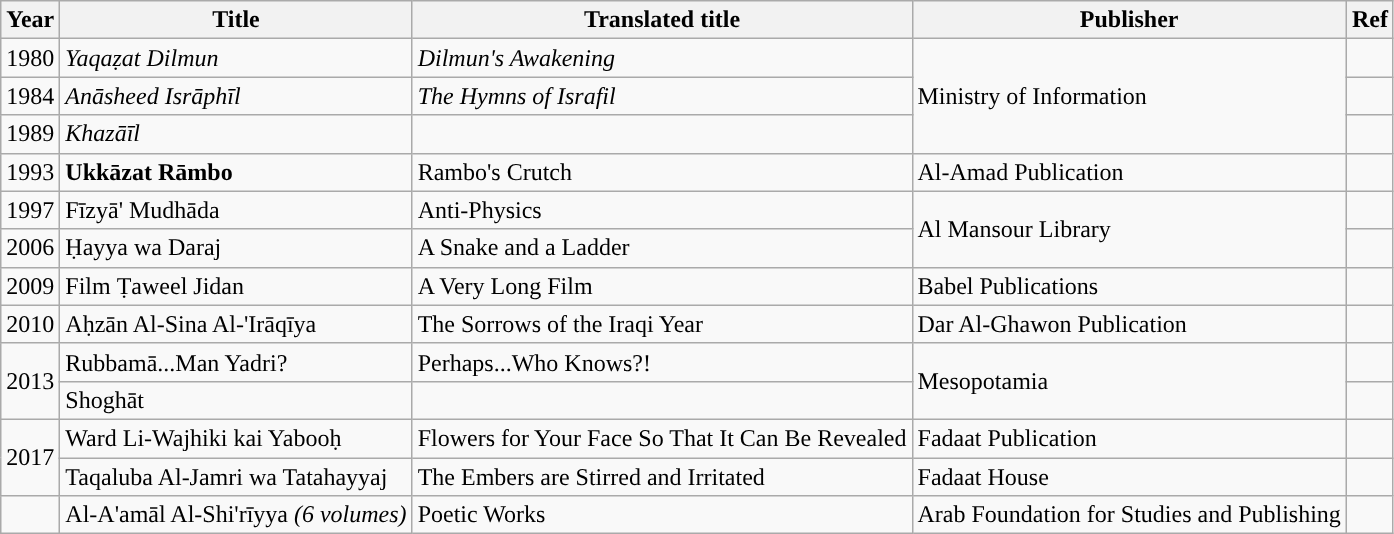<table class="wikitable sortable">
<tr>
<th>Year</th>
<th>Title</th>
<th>Translated title</th>
<th>Publisher</th>
<th class="unsortable">Ref</th>
</tr>
<tr>
<td>1980</td>
<td><em>Yaqaẓat Dilmun</em></td>
<td><em>Dilmun's Awakening</em></td>
<td rowspan="3">Ministry of Information</td>
<td></td>
</tr>
<tr>
<td>1984</td>
<td><em>Anāsheed Isrāphīl</em></td>
<td><em>The Hymns of Israfil</em></td>
<td></td>
</tr>
<tr>
<td>1989</td>
<td><em>Khazāīl</em></td>
<td></td>
<td></td>
</tr>
<tr>
<td>1993</td>
<td><strong>Ukkāzat Rāmbo<em></td>
<td></em>Rambo's Crutch<em></td>
<td>Al-Amad Publication</td>
<td></td>
</tr>
<tr>
<td>1997</td>
<td></em>Fīzyā' Mudhāda<em></td>
<td></em>Anti-Physics<em></td>
<td rowspan="2">Al Mansour Library</td>
<td></td>
</tr>
<tr>
<td>2006</td>
<td></em>Ḥayya wa Daraj<em></td>
<td></em>A Snake and a Ladder<em></td>
<td></td>
</tr>
<tr>
<td>2009</td>
<td></em>Film Ṭaweel Jidan<em></td>
<td></em>A Very Long Film<em></td>
<td>Babel Publications</td>
<td></td>
</tr>
<tr>
<td>2010</td>
<td></em>Aḥzān Al-Sina Al-'Irāqīya<em></td>
<td></em>The Sorrows of the Iraqi Year<em></td>
<td>Dar Al-Ghawon Publication</td>
<td></td>
</tr>
<tr>
<td rowspan="2">2013</td>
<td></em>Rubbamā...Man Yadri?<em></td>
<td></em>Perhaps...Who Knows?!<em></td>
<td rowspan="2">Mesopotamia</td>
<td></td>
</tr>
<tr>
<td></em>Shoghāt<em></td>
<td></td>
<td></td>
</tr>
<tr>
<td rowspan="2">2017</td>
<td></em>Ward Li-Wajhiki kai Yabooḥ<em></td>
<td></em>Flowers for Your Face So That It Can Be Revealed<em></td>
<td>Fadaat Publication</td>
<td></td>
</tr>
<tr>
<td></em>Taqaluba Al-Jamri wa Tatahayyaj<em></td>
<td></em>The Embers are Stirred and Irritated<em></td>
<td>Fadaat House</td>
<td></td>
</tr>
<tr>
<td></td>
<td></em>Al-A'amāl Al-Shi'rīyya<em> (6 volumes)</td>
<td></em>Poetic Works<em></td>
<td>Arab Foundation for Studies and Publishing</td>
<td></td>
</tr>
</table>
